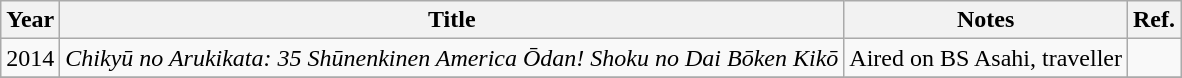<table class="wikitable">
<tr>
<th>Year</th>
<th>Title</th>
<th>Notes</th>
<th>Ref.</th>
</tr>
<tr>
<td>2014</td>
<td><em>Chikyū no Arukikata: 35 Shūnenkinen America Ōdan! Shoku no Dai Bōken Kikō</em></td>
<td>Aired on BS Asahi, traveller</td>
<td></td>
</tr>
<tr>
</tr>
</table>
